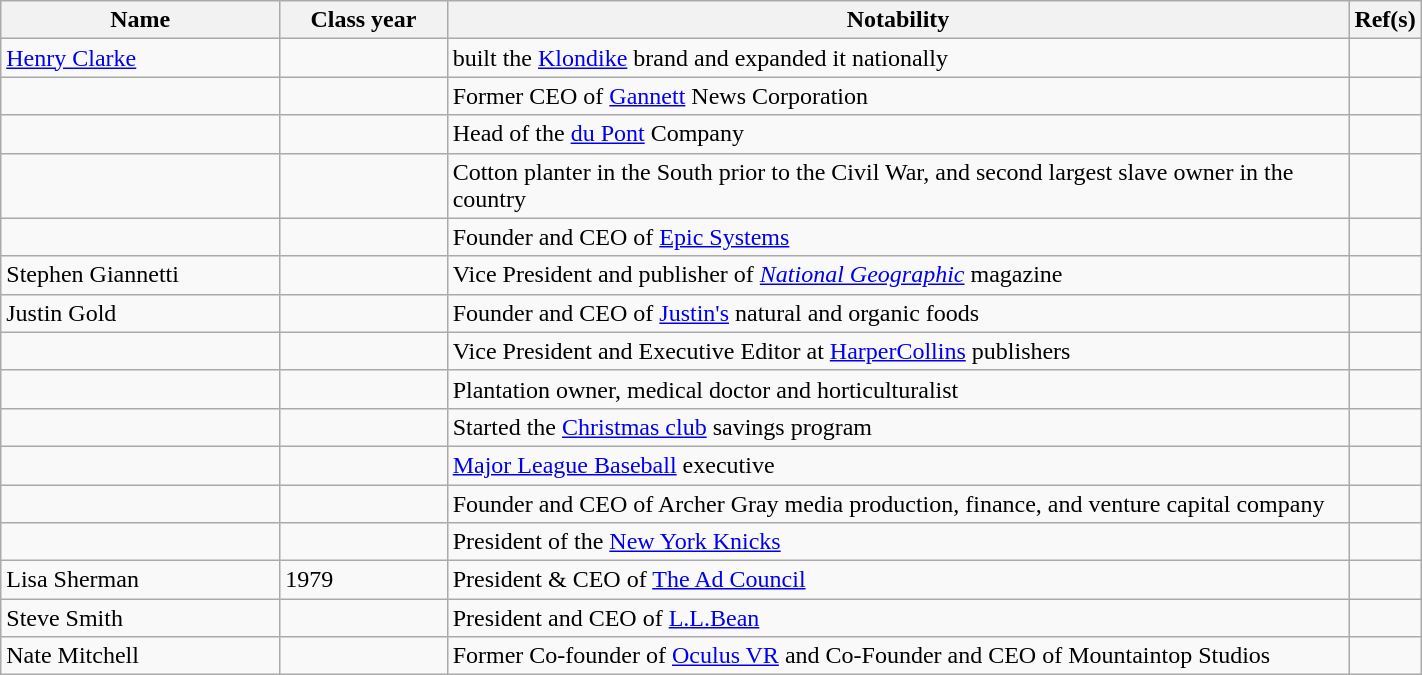<table class="wikitable sortable" style="width:75%;">
<tr valign="top">
<th style="width:20%;">Name</th>
<th style="width:12%;">Class year</th>
<th style="width:65%;" class="unsortable">Notability</th>
<th style="width:3%;" class="unsortable">Ref(s)</th>
</tr>
<tr valign="top">
<td><a href='#'>Henry Clarke</a></td>
<td></td>
<td>built the <a href='#'>Klondike</a> brand and expanded it nationally</td>
<td></td>
</tr>
<tr>
<td></td>
<td></td>
<td>Former CEO of <a href='#'>Gannett</a> News Corporation</td>
<td></td>
</tr>
<tr>
<td></td>
<td></td>
<td>Head of the <a href='#'>du Pont</a> Company</td>
<td></td>
</tr>
<tr>
<td></td>
<td></td>
<td>Cotton planter in the South prior to the Civil War, and second largest slave owner in the country</td>
<td></td>
</tr>
<tr>
<td></td>
<td></td>
<td>Founder and CEO of <a href='#'>Epic Systems</a></td>
<td></td>
</tr>
<tr>
<td>Stephen Giannetti</td>
<td></td>
<td>Vice President and publisher of <em><a href='#'>National Geographic</a></em> magazine</td>
<td></td>
</tr>
<tr>
<td>Justin Gold</td>
<td></td>
<td>Founder and CEO of <a href='#'>Justin's</a> natural and organic foods</td>
<td></td>
</tr>
<tr>
<td></td>
<td></td>
<td>Vice President and Executive Editor at <a href='#'>HarperCollins</a> publishers</td>
<td></td>
</tr>
<tr>
<td></td>
<td></td>
<td>Plantation owner, medical doctor and horticulturalist</td>
<td></td>
</tr>
<tr>
<td></td>
<td></td>
<td>Started the <a href='#'>Christmas club</a> savings program</td>
<td></td>
</tr>
<tr>
<td></td>
<td></td>
<td><a href='#'>Major League Baseball</a> executive</td>
<td></td>
</tr>
<tr>
<td></td>
<td></td>
<td>Founder and CEO of Archer Gray media production, finance, and venture capital company</td>
<td></td>
</tr>
<tr>
<td></td>
<td></td>
<td>President of the <a href='#'>New York Knicks</a></td>
<td></td>
</tr>
<tr>
<td>Lisa Sherman</td>
<td>1979</td>
<td>President & CEO of <a href='#'>The Ad Council</a></td>
<td></td>
</tr>
<tr>
<td>Steve Smith</td>
<td></td>
<td>President and CEO of <a href='#'>L.L.Bean</a></td>
<td></td>
</tr>
<tr>
<td>Nate Mitchell</td>
<td></td>
<td>Former Co-founder of <a href='#'>Oculus VR</a> and Co-Founder and CEO of Mountaintop Studios</td>
<td></td>
</tr>
</table>
